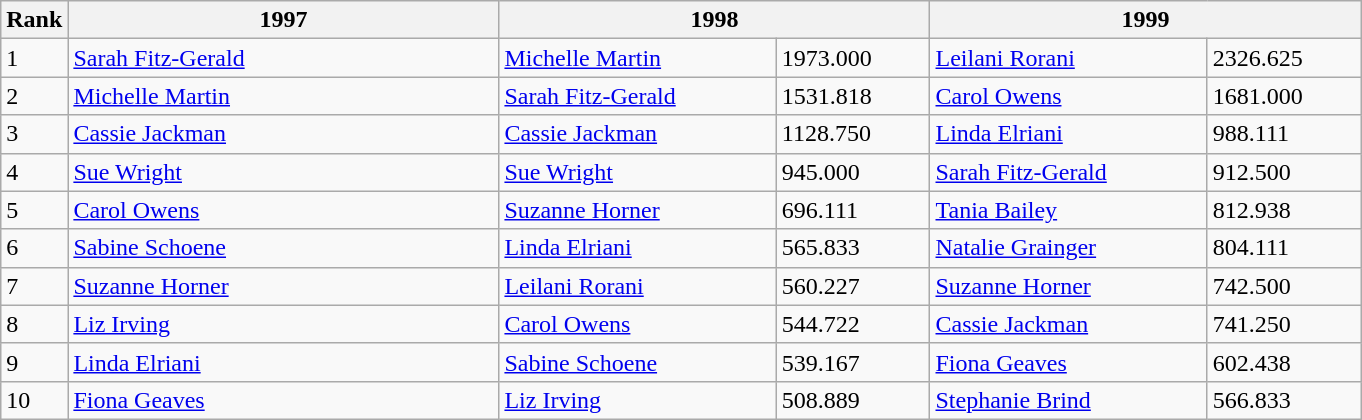<table class=wikitable>
<tr>
<th>Rank</th>
<th colspan=1 width="280">1997</th>
<th colspan=2 width="280">1998</th>
<th colspan=2 width="280">1999</th>
</tr>
<tr>
<td>1</td>
<td> <a href='#'>Sarah Fitz-Gerald</a></td>
<td> <a href='#'>Michelle Martin</a></td>
<td>1973.000</td>
<td> <a href='#'>Leilani Rorani</a></td>
<td>2326.625</td>
</tr>
<tr>
<td>2</td>
<td> <a href='#'>Michelle Martin</a></td>
<td> <a href='#'>Sarah Fitz-Gerald</a></td>
<td>1531.818</td>
<td> <a href='#'>Carol Owens</a></td>
<td>1681.000</td>
</tr>
<tr>
<td>3</td>
<td> <a href='#'>Cassie Jackman</a></td>
<td> <a href='#'>Cassie Jackman</a></td>
<td>1128.750</td>
<td> <a href='#'>Linda Elriani</a></td>
<td>988.111</td>
</tr>
<tr>
<td>4</td>
<td> <a href='#'>Sue Wright</a></td>
<td> <a href='#'>Sue Wright</a></td>
<td>945.000</td>
<td> <a href='#'>Sarah Fitz-Gerald</a></td>
<td>912.500</td>
</tr>
<tr>
<td>5</td>
<td> <a href='#'>Carol Owens</a></td>
<td> <a href='#'>Suzanne Horner</a></td>
<td>696.111</td>
<td> <a href='#'>Tania Bailey</a></td>
<td>812.938</td>
</tr>
<tr>
<td>6</td>
<td> <a href='#'>Sabine Schoene</a></td>
<td> <a href='#'>Linda Elriani</a></td>
<td>565.833</td>
<td> <a href='#'>Natalie Grainger</a></td>
<td>804.111</td>
</tr>
<tr>
<td>7</td>
<td> <a href='#'>Suzanne Horner</a></td>
<td> <a href='#'>Leilani Rorani</a></td>
<td>560.227</td>
<td> <a href='#'>Suzanne Horner</a></td>
<td>742.500</td>
</tr>
<tr>
<td>8</td>
<td> <a href='#'>Liz Irving</a></td>
<td> <a href='#'>Carol Owens</a></td>
<td>544.722</td>
<td> <a href='#'>Cassie Jackman</a></td>
<td>741.250</td>
</tr>
<tr>
<td>9</td>
<td> <a href='#'>Linda Elriani</a></td>
<td> <a href='#'>Sabine Schoene</a></td>
<td>539.167</td>
<td> <a href='#'>Fiona Geaves</a></td>
<td>602.438</td>
</tr>
<tr>
<td>10</td>
<td> <a href='#'>Fiona Geaves</a></td>
<td> <a href='#'>Liz Irving</a></td>
<td>508.889</td>
<td> <a href='#'>Stephanie Brind</a></td>
<td>566.833</td>
</tr>
</table>
